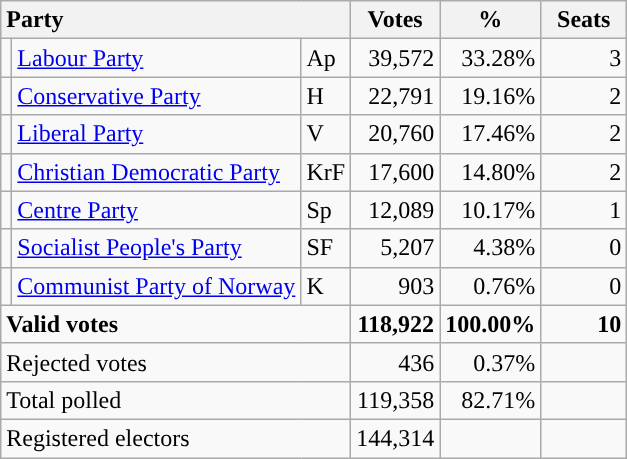<table class="wikitable" border="1" style="text-align:right;">
<tr>
<th style="text-align:left;" colspan=3>Party</th>
<th align=center width="50">Votes</th>
<th align=center width="50">%</th>
<th align=center width="50">Seats</th>
</tr>
<tr>
<td style="color:inherit;background:"></td>
<td align=left><a href='#'>Labour Party</a></td>
<td align=left>Ap</td>
<td>39,572</td>
<td>33.28%</td>
<td>3</td>
</tr>
<tr>
<td style="color:inherit;background:"></td>
<td align=left><a href='#'>Conservative Party</a></td>
<td align=left>H</td>
<td>22,791</td>
<td>19.16%</td>
<td>2</td>
</tr>
<tr>
<td style="color:inherit;background:"></td>
<td align=left><a href='#'>Liberal Party</a></td>
<td align=left>V</td>
<td>20,760</td>
<td>17.46%</td>
<td>2</td>
</tr>
<tr>
<td style="color:inherit;background:"></td>
<td align=left><a href='#'>Christian Democratic Party</a></td>
<td align=left>KrF</td>
<td>17,600</td>
<td>14.80%</td>
<td>2</td>
</tr>
<tr>
<td style="color:inherit;background:"></td>
<td align=left><a href='#'>Centre Party</a></td>
<td align=left>Sp</td>
<td>12,089</td>
<td>10.17%</td>
<td>1</td>
</tr>
<tr>
<td style="color:inherit;background:"></td>
<td align=left><a href='#'>Socialist People's Party</a></td>
<td align=left>SF</td>
<td>5,207</td>
<td>4.38%</td>
<td>0</td>
</tr>
<tr>
<td style="color:inherit;background:"></td>
<td align=left><a href='#'>Communist Party of Norway</a></td>
<td align=left>K</td>
<td>903</td>
<td>0.76%</td>
<td>0</td>
</tr>
<tr style="font-weight:bold">
<td align=left colspan=3>Valid votes</td>
<td>118,922</td>
<td>100.00%</td>
<td>10</td>
</tr>
<tr>
<td align=left colspan=3>Rejected votes</td>
<td>436</td>
<td>0.37%</td>
<td></td>
</tr>
<tr>
<td align=left colspan=3>Total polled</td>
<td>119,358</td>
<td>82.71%</td>
<td></td>
</tr>
<tr>
<td align=left colspan=3>Registered electors</td>
<td>144,314</td>
<td></td>
<td></td>
</tr>
</table>
